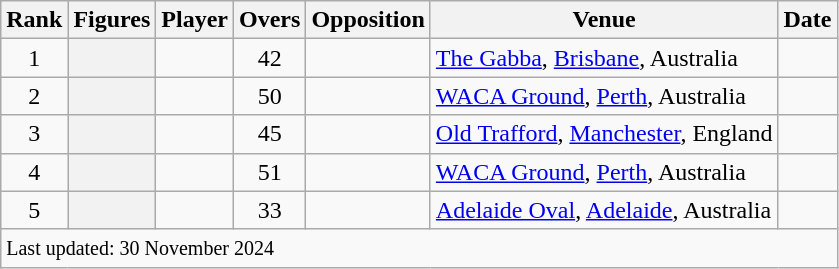<table class="wikitable plainrowheaders sortable">
<tr>
<th scope=col>Rank</th>
<th scope=col>Figures</th>
<th scope=col>Player</th>
<th scope=col>Overs</th>
<th scope=col>Opposition</th>
<th scope=col>Venue</th>
<th scope=col>Date</th>
</tr>
<tr>
<td align=center>1</td>
<th scope=row style=text-align:center;></th>
<td></td>
<td align=center>42</td>
<td></td>
<td><a href='#'>The Gabba</a>, <a href='#'>Brisbane</a>, Australia</td>
<td><a href='#'></a></td>
</tr>
<tr>
<td align=center>2</td>
<th scope=row style=text-align:center;></th>
<td></td>
<td align=center>50</td>
<td></td>
<td><a href='#'>WACA Ground</a>, <a href='#'>Perth</a>, Australia</td>
<td><a href='#'></a></td>
</tr>
<tr>
<td align=center>3</td>
<th scope=row style=text-align:center;></th>
<td></td>
<td align=center>45</td>
<td></td>
<td><a href='#'>Old Trafford</a>, <a href='#'>Manchester</a>, England</td>
<td><a href='#'></a></td>
</tr>
<tr>
<td align=center>4</td>
<th scope=row style=text-align:center;></th>
<td></td>
<td align=center>51</td>
<td></td>
<td><a href='#'>WACA Ground</a>, <a href='#'>Perth</a>, Australia</td>
<td><a href='#'></a></td>
</tr>
<tr>
<td align=center>5</td>
<th scope=row style=text-align:center;></th>
<td></td>
<td align=center>33</td>
<td></td>
<td><a href='#'>Adelaide Oval</a>, <a href='#'>Adelaide</a>, Australia</td>
<td><a href='#'></a></td>
</tr>
<tr class=sortbottom>
<td colspan=7><small>Last updated: 30 November 2024</small></td>
</tr>
</table>
